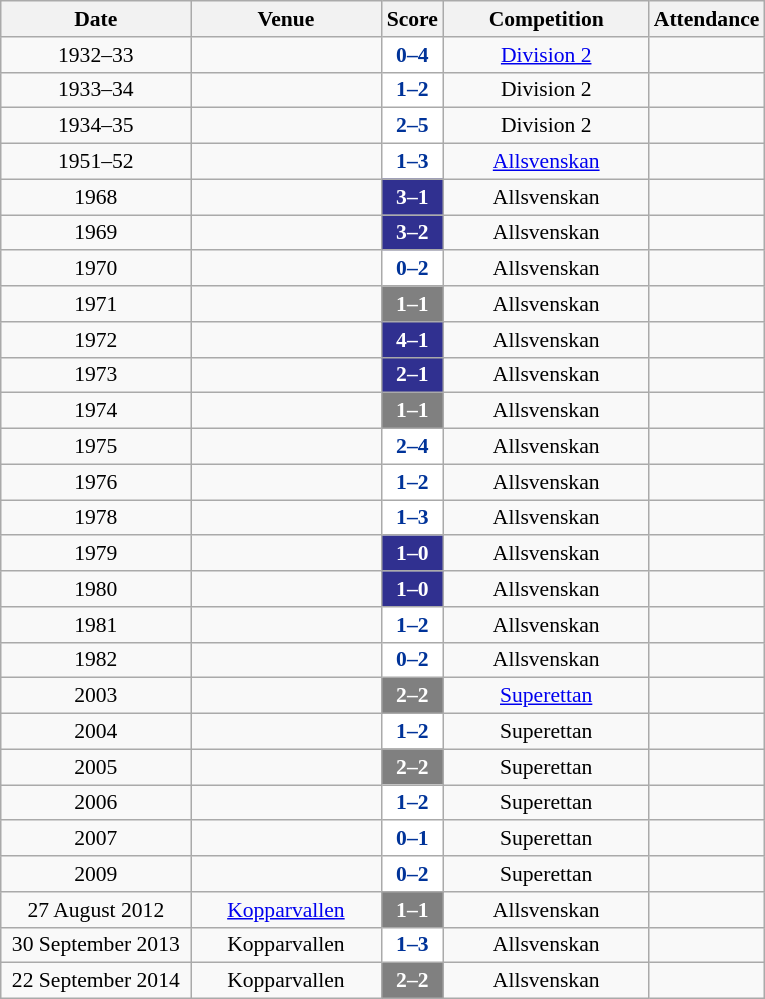<table class="wikitable" style="font-size:90%; text-align: center">
<tr>
<th width=120>Date</th>
<th width=120>Venue</th>
<th width=35>Score</th>
<th width=130>Competition</th>
<th width=55>Attendance</th>
</tr>
<tr>
<td>1932–33</td>
<td></td>
<td style="background:#ffffff; color:#003399;"><strong>0–4</strong></td>
<td><a href='#'>Division 2</a></td>
<td></td>
</tr>
<tr>
<td>1933–34</td>
<td></td>
<td style="background:#ffffff; color:#003399;"><strong>1–2</strong></td>
<td>Division 2</td>
<td></td>
</tr>
<tr>
<td>1934–35</td>
<td></td>
<td style="background:#ffffff; color:#003399;"><strong>2–5</strong></td>
<td>Division 2</td>
<td></td>
</tr>
<tr>
<td>1951–52</td>
<td></td>
<td style="background:#ffffff; color:#003399;"><strong>1–3</strong></td>
<td><a href='#'>Allsvenskan</a></td>
<td></td>
</tr>
<tr>
<td>1968</td>
<td></td>
<td style="background:#303090; color:#ffffff;"><strong>3–1</strong></td>
<td>Allsvenskan</td>
<td></td>
</tr>
<tr>
<td>1969</td>
<td></td>
<td style="background:#303090; color:#ffffff;"><strong>3–2</strong></td>
<td>Allsvenskan</td>
<td></td>
</tr>
<tr>
<td>1970</td>
<td></td>
<td style="background:#ffffff; color:#003399;"><strong>0–2</strong></td>
<td>Allsvenskan</td>
<td></td>
</tr>
<tr>
<td>1971</td>
<td></td>
<td style="background:gray;color:white;"><strong>1–1</strong></td>
<td>Allsvenskan</td>
<td></td>
</tr>
<tr>
<td>1972</td>
<td></td>
<td style="background:#303090; color:#ffffff;"><strong>4–1</strong></td>
<td>Allsvenskan</td>
<td></td>
</tr>
<tr>
<td>1973</td>
<td></td>
<td style="background:#303090; color:#ffffff;"><strong>2–1</strong></td>
<td>Allsvenskan</td>
<td></td>
</tr>
<tr>
<td>1974</td>
<td></td>
<td style="background:gray; color:white;"><strong>1–1</strong></td>
<td>Allsvenskan</td>
<td></td>
</tr>
<tr>
<td>1975</td>
<td></td>
<td style="background:#ffffff; color:#003399;"><strong>2–4</strong></td>
<td>Allsvenskan</td>
<td></td>
</tr>
<tr>
<td>1976</td>
<td></td>
<td style="background:#ffffff; color:#003399;"><strong>1–2</strong></td>
<td>Allsvenskan</td>
<td></td>
</tr>
<tr>
<td>1978</td>
<td></td>
<td style="background:#ffffff; color:#003399;"><strong>1–3</strong></td>
<td>Allsvenskan</td>
<td></td>
</tr>
<tr>
<td>1979</td>
<td></td>
<td style="background:#303090; color:#ffffff;"><strong>1–0</strong></td>
<td>Allsvenskan</td>
<td></td>
</tr>
<tr>
<td>1980</td>
<td></td>
<td style="background:#303090; color:#ffffff;"><strong>1–0</strong></td>
<td>Allsvenskan</td>
<td></td>
</tr>
<tr>
<td>1981</td>
<td></td>
<td style="background:#ffffff; color:#003399;"><strong>1–2</strong></td>
<td>Allsvenskan</td>
<td></td>
</tr>
<tr>
<td>1982</td>
<td></td>
<td style="background:#ffffff; color:#003399;"><strong>0–2</strong></td>
<td>Allsvenskan</td>
<td></td>
</tr>
<tr>
<td>2003</td>
<td></td>
<td style="background:gray; color:white;"><strong>2–2</strong></td>
<td><a href='#'>Superettan</a></td>
<td></td>
</tr>
<tr>
<td>2004</td>
<td></td>
<td style="background:#ffffff; color:#003399;"><strong>1–2</strong></td>
<td>Superettan</td>
<td></td>
</tr>
<tr>
<td>2005</td>
<td></td>
<td style="background:gray; color:white;"><strong>2–2</strong></td>
<td>Superettan</td>
<td></td>
</tr>
<tr>
<td>2006</td>
<td></td>
<td style="background:#ffffff; color:#003399;"><strong>1–2</strong></td>
<td>Superettan</td>
<td></td>
</tr>
<tr>
<td>2007</td>
<td></td>
<td style="background:#ffffff; color:#003399;"><strong>0–1</strong></td>
<td>Superettan</td>
<td></td>
</tr>
<tr>
<td>2009</td>
<td></td>
<td style="background:#ffffff; color:#003399;"><strong>0–2</strong></td>
<td>Superettan</td>
<td></td>
</tr>
<tr>
<td>27 August 2012</td>
<td><a href='#'>Kopparvallen</a></td>
<td style="background:gray; color:white;"><strong>1–1</strong></td>
<td>Allsvenskan</td>
<td></td>
</tr>
<tr>
<td>30 September 2013</td>
<td>Kopparvallen</td>
<td style="background:#ffffff; color:#003399;"><strong>1–3</strong></td>
<td>Allsvenskan</td>
<td></td>
</tr>
<tr>
<td>22 September 2014</td>
<td>Kopparvallen</td>
<td style="background:gray; color:white;"><strong>2–2</strong></td>
<td>Allsvenskan</td>
<td></td>
</tr>
</table>
